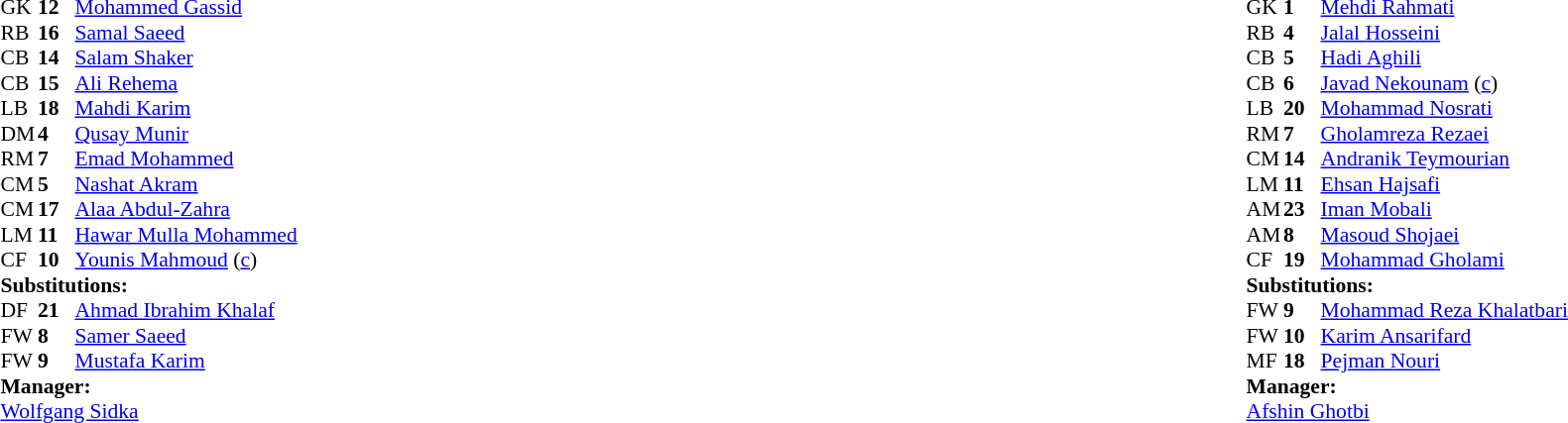<table width="100%">
<tr>
<td valign="top" width="50%"><br><table style="font-size: 90%" cellspacing="0" cellpadding="0">
<tr>
<th width="25"></th>
<th width="25"></th>
</tr>
<tr>
<td>GK</td>
<td><strong>12</strong></td>
<td><a href='#'>Mohammed Gassid</a></td>
</tr>
<tr>
<td>RB</td>
<td><strong>16</strong></td>
<td><a href='#'>Samal Saeed</a></td>
</tr>
<tr>
<td>CB</td>
<td><strong>14</strong></td>
<td><a href='#'>Salam Shaker</a></td>
<td></td>
<td></td>
</tr>
<tr>
<td>CB</td>
<td><strong>15</strong></td>
<td><a href='#'>Ali Rehema</a></td>
</tr>
<tr>
<td>LB</td>
<td><strong>18</strong></td>
<td><a href='#'>Mahdi Karim</a></td>
</tr>
<tr>
<td>DM</td>
<td><strong>4</strong></td>
<td><a href='#'>Qusay Munir</a></td>
<td></td>
<td></td>
</tr>
<tr>
<td>RM</td>
<td><strong>7</strong></td>
<td><a href='#'>Emad Mohammed</a></td>
<td></td>
<td></td>
</tr>
<tr>
<td>CM</td>
<td><strong>5</strong></td>
<td><a href='#'>Nashat Akram</a></td>
</tr>
<tr>
<td>CM</td>
<td><strong>17</strong></td>
<td><a href='#'>Alaa Abdul-Zahra</a></td>
</tr>
<tr>
<td>LM</td>
<td><strong>11</strong></td>
<td><a href='#'>Hawar Mulla Mohammed</a></td>
</tr>
<tr>
<td>CF</td>
<td><strong>10</strong></td>
<td><a href='#'>Younis Mahmoud</a> (<a href='#'>c</a>)</td>
</tr>
<tr>
<td colspan=3><strong>Substitutions:</strong></td>
</tr>
<tr>
<td>DF</td>
<td><strong>21</strong></td>
<td><a href='#'>Ahmad Ibrahim Khalaf</a></td>
<td></td>
<td></td>
</tr>
<tr>
<td>FW</td>
<td><strong>8</strong></td>
<td><a href='#'>Samer Saeed</a></td>
<td></td>
<td></td>
</tr>
<tr>
<td>FW</td>
<td><strong>9</strong></td>
<td><a href='#'>Mustafa Karim</a></td>
<td></td>
<td></td>
</tr>
<tr>
<td colspan=3><strong>Manager:</strong></td>
</tr>
<tr>
<td colspan=3> <a href='#'>Wolfgang Sidka</a></td>
</tr>
</table>
</td>
<td valign="top"></td>
<td valign="top" width="50%"><br><table style="font-size: 90%" cellspacing="0" cellpadding="0" align="center">
<tr>
<th width=25></th>
<th width=25></th>
</tr>
<tr>
<td>GK</td>
<td><strong>1</strong></td>
<td><a href='#'>Mehdi Rahmati</a></td>
</tr>
<tr>
<td>RB</td>
<td><strong>4</strong></td>
<td><a href='#'>Jalal Hosseini</a></td>
</tr>
<tr>
<td>CB</td>
<td><strong>5</strong></td>
<td><a href='#'>Hadi Aghili</a></td>
</tr>
<tr>
<td>CB</td>
<td><strong>6</strong></td>
<td><a href='#'>Javad Nekounam</a> (<a href='#'>c</a>)</td>
</tr>
<tr>
<td>LB</td>
<td><strong>20</strong></td>
<td><a href='#'>Mohammad Nosrati</a></td>
</tr>
<tr>
<td>RM</td>
<td><strong>7</strong></td>
<td><a href='#'>Gholamreza Rezaei</a></td>
</tr>
<tr>
<td>CM</td>
<td><strong>14</strong></td>
<td><a href='#'>Andranik Teymourian</a></td>
</tr>
<tr>
<td>LM</td>
<td><strong>11</strong></td>
<td><a href='#'>Ehsan Hajsafi</a></td>
</tr>
<tr>
<td>AM</td>
<td><strong>23</strong></td>
<td><a href='#'>Iman Mobali</a></td>
<td></td>
<td></td>
</tr>
<tr>
<td>AM</td>
<td><strong>8</strong></td>
<td><a href='#'>Masoud Shojaei</a></td>
<td></td>
<td></td>
</tr>
<tr>
<td>CF</td>
<td><strong>19</strong></td>
<td><a href='#'>Mohammad Gholami</a></td>
<td></td>
<td></td>
</tr>
<tr>
<td colspan=3><strong>Substitutions:</strong></td>
</tr>
<tr>
<td>FW</td>
<td><strong>9</strong></td>
<td><a href='#'>Mohammad Reza Khalatbari</a></td>
<td></td>
<td></td>
</tr>
<tr>
<td>FW</td>
<td><strong>10</strong></td>
<td><a href='#'>Karim Ansarifard</a></td>
<td></td>
<td></td>
</tr>
<tr>
<td>MF</td>
<td><strong>18</strong></td>
<td><a href='#'>Pejman Nouri</a></td>
<td></td>
<td></td>
</tr>
<tr>
<td colspan=3><strong>Manager:</strong></td>
</tr>
<tr>
<td colspan=3> <a href='#'>Afshin Ghotbi</a></td>
</tr>
</table>
</td>
</tr>
</table>
